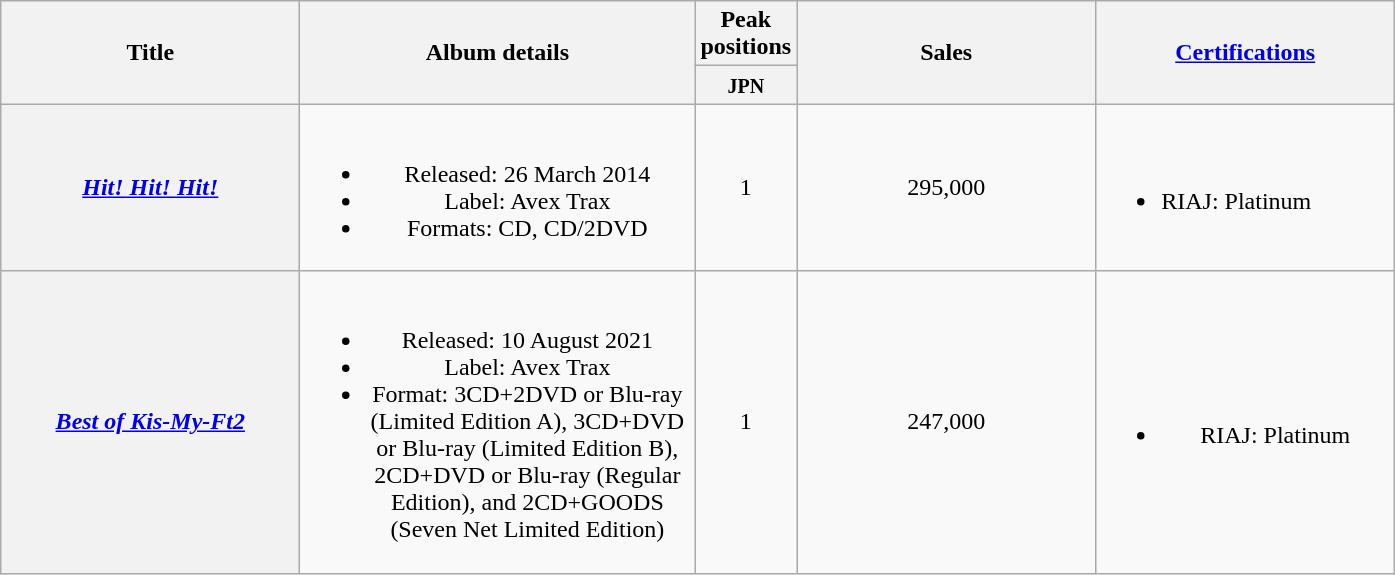<table class="wikitable plainrowheaders" style="text-align:center;">
<tr>
<th style="width:12em;" rowspan="2">Title</th>
<th style="width:16em;" rowspan="2">Album details</th>
<th colspan="1">Peak positions</th>
<th style="width:12em;" rowspan="2">Sales</th>
<th style="width:12em;" rowspan="2"><a href='#'>Certifications</a></th>
</tr>
<tr>
<th style="width:2.5em;"><small>JPN</small><br></th>
</tr>
<tr>
<th scope="row"><em><a href='#'>Hit! Hit! Hit!</a></em></th>
<td><br><ul><li>Released: 26 March 2014</li><li>Label: Avex Trax</li><li>Formats: CD, CD/2DVD</li></ul></td>
<td>1</td>
<td>295,000</td>
<td align="left"><br><ul><li>RIAJ: Platinum</li></ul></td>
</tr>
<tr>
<th scope="row"><em><a href='#'>Best of Kis-My-Ft2</a></em></th>
<td><br><ul><li>Released: 10 August 2021</li><li>Label: Avex Trax</li><li>Format: 3CD+2DVD or Blu-ray (Limited Edition A), 3CD+DVD or Blu-ray (Limited Edition B), 2CD+DVD or Blu-ray (Regular Edition), and 2CD+GOODS (Seven Net Limited Edition)</li></ul></td>
<td>1</td>
<td>247,000</td>
<td><br><ul><li>RIAJ: Platinum</li></ul></td>
</tr>
</table>
